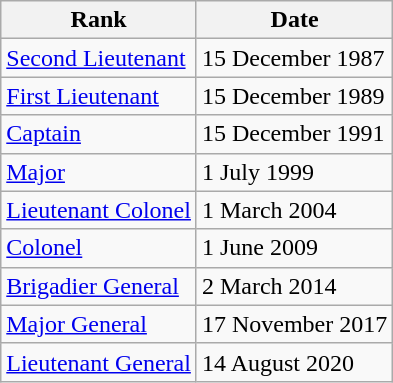<table class="wikitable">
<tr>
<th>Rank</th>
<th>Date</th>
</tr>
<tr>
<td> <a href='#'>Second Lieutenant</a></td>
<td>15 December 1987</td>
</tr>
<tr>
<td> <a href='#'>First Lieutenant</a></td>
<td>15 December 1989</td>
</tr>
<tr>
<td> <a href='#'>Captain</a></td>
<td>15 December 1991</td>
</tr>
<tr>
<td> <a href='#'>Major</a></td>
<td>1 July 1999</td>
</tr>
<tr>
<td> <a href='#'>Lieutenant Colonel</a></td>
<td>1 March 2004</td>
</tr>
<tr>
<td> <a href='#'>Colonel</a></td>
<td>1 June 2009</td>
</tr>
<tr>
<td> <a href='#'>Brigadier General</a></td>
<td>2 March 2014</td>
</tr>
<tr>
<td> <a href='#'>Major General</a></td>
<td>17 November 2017</td>
</tr>
<tr>
<td> <a href='#'>Lieutenant General</a></td>
<td>14 August 2020</td>
</tr>
</table>
